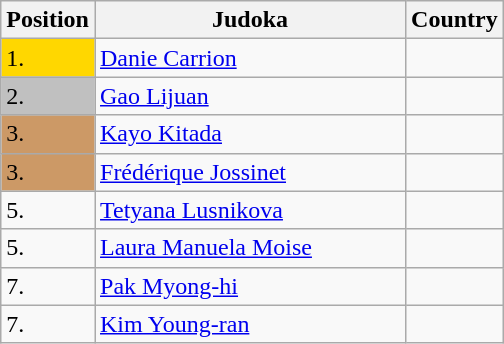<table class=wikitable>
<tr>
<th width=10>Position</th>
<th width=200>Judoka</th>
<th width=10>Country</th>
</tr>
<tr>
<td bgcolor=gold>1.</td>
<td><a href='#'>Danie Carrion</a></td>
<td></td>
</tr>
<tr>
<td bgcolor="silver">2.</td>
<td><a href='#'>Gao Lijuan</a></td>
<td></td>
</tr>
<tr>
<td bgcolor="CC9966">3.</td>
<td><a href='#'>Kayo Kitada</a></td>
<td></td>
</tr>
<tr>
<td bgcolor="CC9966">3.</td>
<td><a href='#'>Frédérique Jossinet</a></td>
<td></td>
</tr>
<tr>
<td>5.</td>
<td><a href='#'>Tetyana Lusnikova</a></td>
<td></td>
</tr>
<tr>
<td>5.</td>
<td><a href='#'>Laura Manuela Moise</a></td>
<td></td>
</tr>
<tr>
<td>7.</td>
<td><a href='#'>Pak Myong-hi</a></td>
<td></td>
</tr>
<tr>
<td>7.</td>
<td><a href='#'>Kim Young-ran</a></td>
<td></td>
</tr>
</table>
